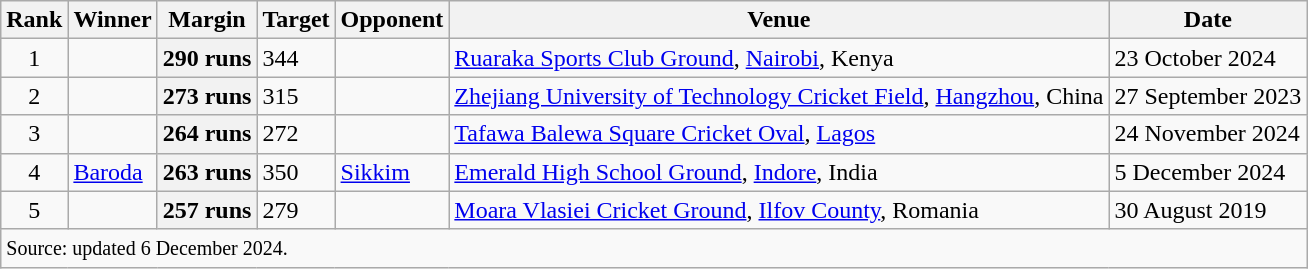<table class="wikitable sortable">
<tr>
<th>Rank</th>
<th>Winner</th>
<th>Margin</th>
<th>Target</th>
<th>Opponent</th>
<th>Venue</th>
<th>Date</th>
</tr>
<tr>
<td align="center">1</td>
<td></td>
<th>290 runs</th>
<td>344</td>
<td></td>
<td><a href='#'>Ruaraka Sports Club Ground</a>, <a href='#'>Nairobi</a>, Kenya</td>
<td>23 October 2024</td>
</tr>
<tr>
<td align="center">2</td>
<td></td>
<th>273 runs</th>
<td>315</td>
<td></td>
<td><a href='#'>Zhejiang University of Technology Cricket Field</a>, <a href='#'>Hangzhou</a>, China</td>
<td>27 September 2023</td>
</tr>
<tr>
<td align="center">3</td>
<td></td>
<th>264 runs</th>
<td>272</td>
<td></td>
<td><a href='#'>Tafawa Balewa Square Cricket Oval</a>, <a href='#'>Lagos</a></td>
<td>24 November 2024</td>
</tr>
<tr>
<td align="center">4</td>
<td> <a href='#'>Baroda</a></td>
<th>263 runs</th>
<td>350</td>
<td> <a href='#'>Sikkim</a></td>
<td><a href='#'>Emerald High School Ground</a>, <a href='#'>Indore</a>, India</td>
<td>5 December 2024</td>
</tr>
<tr>
<td align="center">5</td>
<td></td>
<th>257 runs</th>
<td>279</td>
<td></td>
<td><a href='#'>Moara Vlasiei Cricket Ground</a>, <a href='#'>Ilfov County</a>, Romania</td>
<td>30 August 2019</td>
</tr>
<tr>
<td colspan=7><small>Source:  updated 6 December 2024.</small></td>
</tr>
</table>
